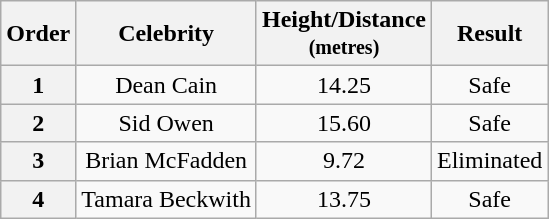<table class="wikitable plainrowheaders" style="text-align:center;">
<tr>
<th>Order</th>
<th>Celebrity</th>
<th>Height/Distance<br><small>(metres)</small></th>
<th>Result</th>
</tr>
<tr>
<th>1</th>
<td>Dean Cain</td>
<td>14.25</td>
<td>Safe</td>
</tr>
<tr>
<th>2</th>
<td>Sid Owen</td>
<td>15.60</td>
<td>Safe</td>
</tr>
<tr>
<th>3</th>
<td>Brian McFadden</td>
<td>9.72</td>
<td>Eliminated</td>
</tr>
<tr>
<th>4</th>
<td>Tamara Beckwith</td>
<td>13.75</td>
<td>Safe</td>
</tr>
</table>
